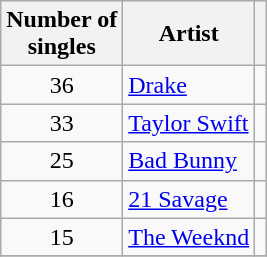<table class="wikitable sortable" >
<tr>
<th>Number of <br> singles</th>
<th>Artist</th>
<th class="unsortable"></th>
</tr>
<tr>
<td style="text-align:center;">36</td>
<td><a href='#'>Drake</a></td>
<td></td>
</tr>
<tr>
<td style="text-align:center;">33</td>
<td><a href='#'>Taylor Swift</a></td>
<td></td>
</tr>
<tr>
<td style="text-align:center;">25</td>
<td><a href='#'>Bad Bunny</a></td>
<td></td>
</tr>
<tr>
<td style="text-align:center;">16</td>
<td><a href='#'>21 Savage</a></td>
<td></td>
</tr>
<tr>
<td style="text-align:center;">15</td>
<td><a href='#'>The Weeknd</a></td>
<td></td>
</tr>
<tr>
</tr>
</table>
